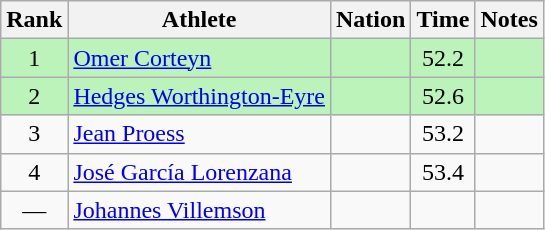<table class="wikitable sortable" style="text-align:center">
<tr>
<th>Rank</th>
<th>Athlete</th>
<th>Nation</th>
<th>Time</th>
<th>Notes</th>
</tr>
<tr bgcolor=bbf3bb>
<td>1</td>
<td align=left><a href='#'>Omer Corteyn</a></td>
<td align=left></td>
<td>52.2</td>
<td></td>
</tr>
<tr bgcolor=bbf3bb>
<td>2</td>
<td align=left><a href='#'>Hedges Worthington-Eyre</a></td>
<td align=left></td>
<td>52.6</td>
<td></td>
</tr>
<tr>
<td>3</td>
<td align=left><a href='#'>Jean Proess</a></td>
<td align=left></td>
<td>53.2</td>
<td></td>
</tr>
<tr>
<td>4</td>
<td align=left><a href='#'>José García Lorenzana</a></td>
<td align=left></td>
<td>53.4</td>
<td></td>
</tr>
<tr>
<td>—</td>
<td align=left><a href='#'>Johannes Villemson</a></td>
<td align=left></td>
<td></td>
<td></td>
</tr>
</table>
